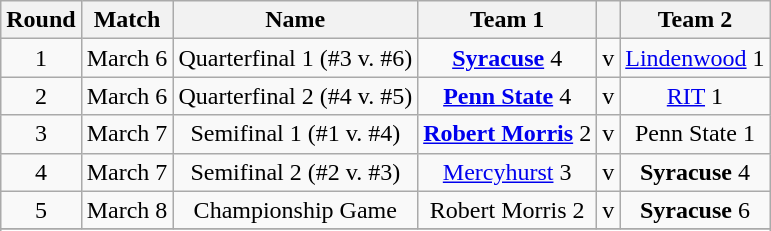<table class=wikitable style="text-align:center">
<tr>
<th>Round</th>
<th>Match</th>
<th>Name</th>
<th>Team 1</th>
<th></th>
<th>Team 2</th>
</tr>
<tr>
<td>1</td>
<td>March 6</td>
<td>Quarterfinal 1 (#3 v. #6)</td>
<td><strong><a href='#'>Syracuse</a></strong> 4</td>
<td>v</td>
<td><a href='#'>Lindenwood</a> 1</td>
</tr>
<tr>
<td>2</td>
<td>March 6</td>
<td>Quarterfinal 2 (#4 v. #5)</td>
<td><strong><a href='#'>Penn State</a></strong> 4</td>
<td>v</td>
<td><a href='#'>RIT</a> 1</td>
</tr>
<tr>
<td>3</td>
<td>March 7</td>
<td>Semifinal 1 (#1 v. #4)</td>
<td><strong><a href='#'>Robert Morris</a></strong> 2</td>
<td>v</td>
<td>Penn State 1</td>
</tr>
<tr>
<td>4</td>
<td>March 7</td>
<td>Semifinal 2 (#2 v. #3)</td>
<td><a href='#'>Mercyhurst</a> 3</td>
<td>v</td>
<td><strong>Syracuse</strong> 4</td>
</tr>
<tr>
<td>5</td>
<td>March 8</td>
<td>Championship Game</td>
<td>Robert Morris 2</td>
<td>v</td>
<td><strong>Syracuse</strong> 6</td>
</tr>
<tr>
</tr>
<tr>
</tr>
</table>
